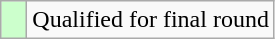<table class="wikitable">
<tr>
<td style="width:10px; background:#cfc"></td>
<td>Qualified for final round</td>
</tr>
</table>
